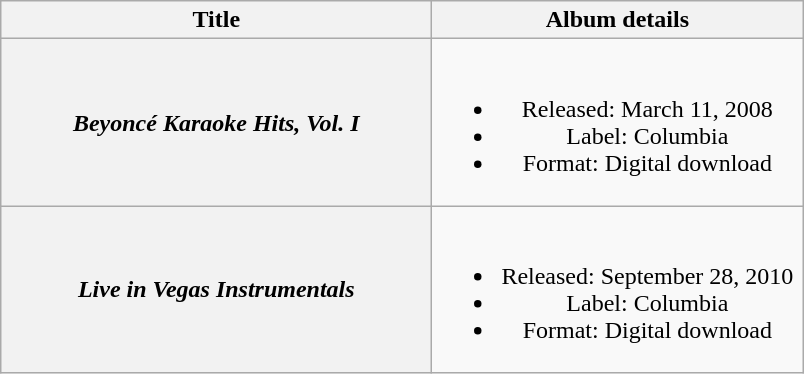<table class="wikitable plainrowheaders" style="text-align:center;" border="1">
<tr>
<th scope="col" style="width:17.5em;">Title</th>
<th scope="col" style="width:15em;">Album details</th>
</tr>
<tr>
<th scope="row"><em>Beyoncé Karaoke Hits, Vol. I</em></th>
<td><br><ul><li>Released: March 11, 2008 </li><li>Label: Columbia</li><li>Format: Digital download</li></ul></td>
</tr>
<tr>
<th scope="row"><em>Live in Vegas Instrumentals</em></th>
<td><br><ul><li>Released: September 28, 2010 </li><li>Label: Columbia</li><li>Format: Digital download</li></ul></td>
</tr>
</table>
